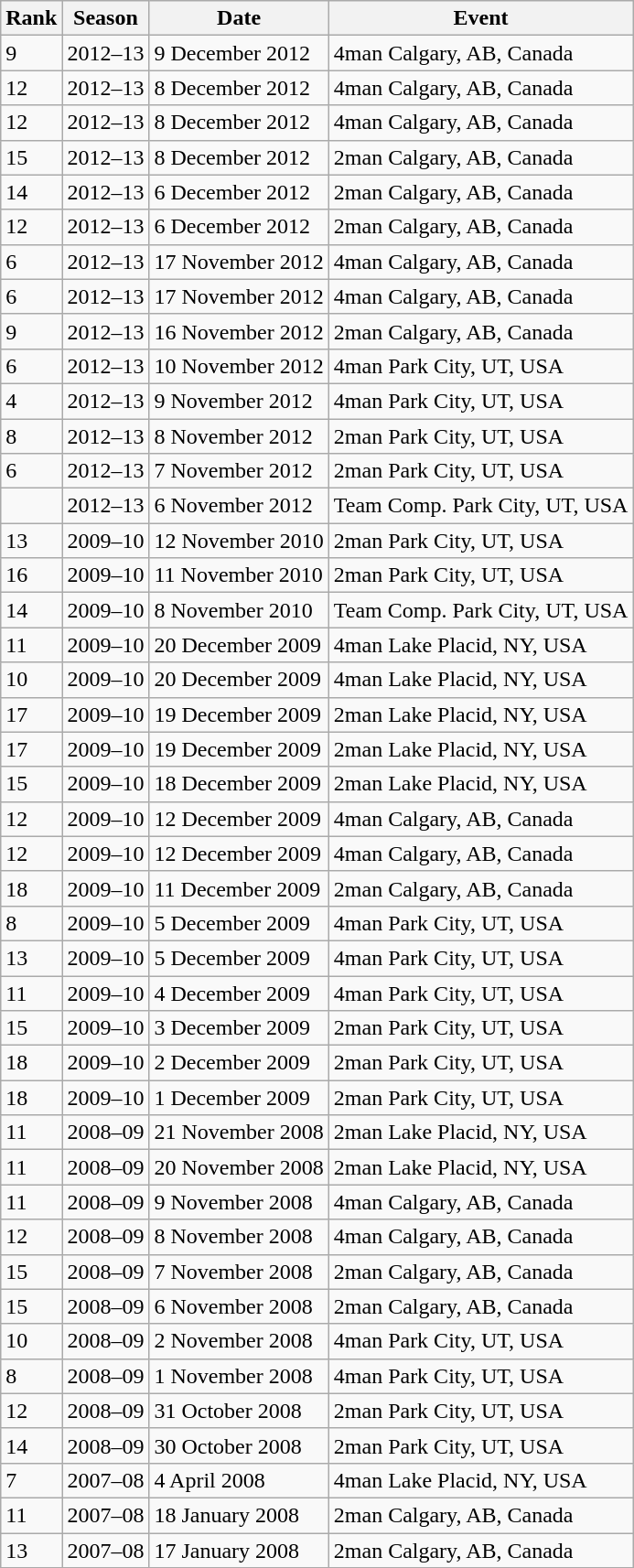<table class="wikitable sortable" align="center">
<tr>
<th align="center">Rank</th>
<th>Season</th>
<th>Date</th>
<th>Event</th>
</tr>
<tr>
<td>9</td>
<td>2012–13</td>
<td>9 December 2012</td>
<td>4man Calgary, AB, Canada</td>
</tr>
<tr>
<td>12</td>
<td>2012–13</td>
<td>8 December 2012</td>
<td>4man Calgary, AB, Canada</td>
</tr>
<tr>
<td>12</td>
<td>2012–13</td>
<td>8 December 2012</td>
<td>4man Calgary, AB, Canada</td>
</tr>
<tr>
<td>15</td>
<td>2012–13</td>
<td>8 December 2012</td>
<td>2man Calgary, AB, Canada</td>
</tr>
<tr>
<td>14</td>
<td>2012–13</td>
<td>6 December 2012</td>
<td>2man Calgary, AB, Canada</td>
</tr>
<tr>
<td>12</td>
<td>2012–13</td>
<td>6 December 2012</td>
<td>2man Calgary, AB, Canada</td>
</tr>
<tr>
<td>6</td>
<td>2012–13</td>
<td>17 November 2012</td>
<td>4man Calgary, AB, Canada</td>
</tr>
<tr>
<td>6</td>
<td>2012–13</td>
<td>17 November 2012</td>
<td>4man Calgary, AB, Canada</td>
</tr>
<tr>
<td>9</td>
<td>2012–13</td>
<td>16 November 2012</td>
<td>2man Calgary, AB, Canada</td>
</tr>
<tr>
<td>6</td>
<td>2012–13</td>
<td>10 November 2012</td>
<td>4man Park City, UT, USA</td>
</tr>
<tr>
<td>4</td>
<td>2012–13</td>
<td>9 November 2012</td>
<td>4man Park City, UT, USA</td>
</tr>
<tr>
<td>8</td>
<td>2012–13</td>
<td>8 November 2012</td>
<td>2man Park City, UT, USA</td>
</tr>
<tr>
<td>6</td>
<td>2012–13</td>
<td>7 November 2012</td>
<td>2man Park City, UT, USA</td>
</tr>
<tr>
<td></td>
<td>2012–13</td>
<td>6 November 2012</td>
<td>Team Comp. Park City, UT, USA</td>
</tr>
<tr>
<td>13</td>
<td>2009–10</td>
<td>12 November 2010</td>
<td>2man Park City, UT, USA</td>
</tr>
<tr>
<td>16</td>
<td>2009–10</td>
<td>11 November 2010</td>
<td>2man Park City, UT, USA</td>
</tr>
<tr>
<td>14</td>
<td>2009–10</td>
<td>8 November 2010</td>
<td>Team Comp. Park City, UT, USA</td>
</tr>
<tr>
<td>11</td>
<td>2009–10</td>
<td>20 December 2009</td>
<td>4man Lake Placid, NY, USA</td>
</tr>
<tr>
<td>10</td>
<td>2009–10</td>
<td>20 December 2009</td>
<td>4man Lake Placid, NY, USA</td>
</tr>
<tr>
<td>17</td>
<td>2009–10</td>
<td>19 December 2009</td>
<td>2man Lake Placid, NY, USA</td>
</tr>
<tr>
<td>17</td>
<td>2009–10</td>
<td>19 December 2009</td>
<td>2man Lake Placid, NY, USA</td>
</tr>
<tr>
<td>15</td>
<td>2009–10</td>
<td>18 December 2009</td>
<td>2man Lake Placid, NY, USA</td>
</tr>
<tr>
<td>12</td>
<td>2009–10</td>
<td>12 December 2009</td>
<td>4man Calgary, AB, Canada</td>
</tr>
<tr>
<td>12</td>
<td>2009–10</td>
<td>12 December 2009</td>
<td>4man Calgary, AB, Canada</td>
</tr>
<tr>
<td>18</td>
<td>2009–10</td>
<td>11 December 2009</td>
<td>2man Calgary, AB, Canada</td>
</tr>
<tr>
<td>8</td>
<td>2009–10</td>
<td>5 December 2009</td>
<td>4man Park City, UT, USA</td>
</tr>
<tr>
<td>13</td>
<td>2009–10</td>
<td>5 December 2009</td>
<td>4man Park City, UT, USA</td>
</tr>
<tr>
<td>11</td>
<td>2009–10</td>
<td>4 December 2009</td>
<td>4man Park City, UT, USA</td>
</tr>
<tr>
<td>15</td>
<td>2009–10</td>
<td>3 December 2009</td>
<td>2man Park City, UT, USA</td>
</tr>
<tr>
<td>18</td>
<td>2009–10</td>
<td>2 December 2009</td>
<td>2man Park City, UT, USA</td>
</tr>
<tr>
<td>18</td>
<td>2009–10</td>
<td>1 December 2009</td>
<td>2man Park City, UT, USA</td>
</tr>
<tr>
<td>11</td>
<td>2008–09</td>
<td>21 November 2008</td>
<td>2man Lake Placid, NY, USA</td>
</tr>
<tr>
<td>11</td>
<td>2008–09</td>
<td>20 November 2008</td>
<td>2man Lake Placid, NY, USA</td>
</tr>
<tr>
<td>11</td>
<td>2008–09</td>
<td>9 November 2008</td>
<td>4man Calgary, AB, Canada</td>
</tr>
<tr>
<td>12</td>
<td>2008–09</td>
<td>8 November 2008</td>
<td>4man Calgary, AB, Canada</td>
</tr>
<tr>
<td>15</td>
<td>2008–09</td>
<td>7 November 2008</td>
<td>2man Calgary, AB, Canada</td>
</tr>
<tr>
<td>15</td>
<td>2008–09</td>
<td>6 November 2008</td>
<td>2man Calgary, AB, Canada</td>
</tr>
<tr>
<td>10</td>
<td>2008–09</td>
<td>2 November 2008</td>
<td>4man Park City, UT, USA</td>
</tr>
<tr>
<td>8</td>
<td>2008–09</td>
<td>1 November 2008</td>
<td>4man Park City, UT, USA</td>
</tr>
<tr>
<td>12</td>
<td>2008–09</td>
<td>31 October 2008</td>
<td>2man Park City, UT, USA</td>
</tr>
<tr>
<td>14</td>
<td>2008–09</td>
<td>30 October 2008</td>
<td>2man Park City, UT, USA</td>
</tr>
<tr>
<td>7</td>
<td>2007–08</td>
<td>4 April 2008</td>
<td>4man Lake Placid, NY, USA</td>
</tr>
<tr>
<td>11</td>
<td>2007–08</td>
<td>18 January 2008</td>
<td>2man Calgary, AB, Canada</td>
</tr>
<tr>
<td>13</td>
<td>2007–08</td>
<td>17 January 2008</td>
<td>2man Calgary, AB, Canada</td>
</tr>
<tr>
</tr>
</table>
